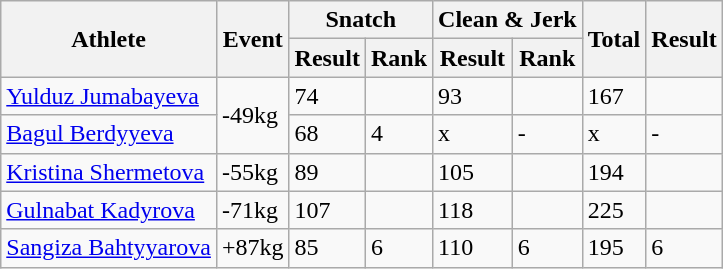<table class="wikitable">
<tr>
<th rowspan="2">Athlete</th>
<th rowspan="2">Event</th>
<th colspan="2">Snatch</th>
<th colspan="2">Clean & Jerk</th>
<th rowspan="2">Total</th>
<th rowspan="2">Result</th>
</tr>
<tr>
<th>Result</th>
<th>Rank</th>
<th>Result</th>
<th>Rank</th>
</tr>
<tr>
<td><a href='#'>Yulduz Jumabayeva</a></td>
<td rowspan="2">-49kg</td>
<td>74</td>
<td></td>
<td>93</td>
<td></td>
<td>167</td>
<td></td>
</tr>
<tr>
<td><a href='#'>Bagul Berdyyeva</a></td>
<td>68</td>
<td>4</td>
<td>x</td>
<td>-</td>
<td>x</td>
<td>-</td>
</tr>
<tr>
<td><a href='#'>Kristina Shermetova</a></td>
<td>-55kg</td>
<td>89</td>
<td></td>
<td>105</td>
<td></td>
<td>194</td>
<td></td>
</tr>
<tr>
<td><a href='#'>Gulnabat Kadyrova</a></td>
<td>-71kg</td>
<td>107</td>
<td></td>
<td>118</td>
<td></td>
<td>225</td>
<td></td>
</tr>
<tr>
<td><a href='#'>Sangiza Bahtyyarova</a></td>
<td>+87kg</td>
<td>85</td>
<td>6</td>
<td>110</td>
<td>6</td>
<td>195</td>
<td>6</td>
</tr>
</table>
